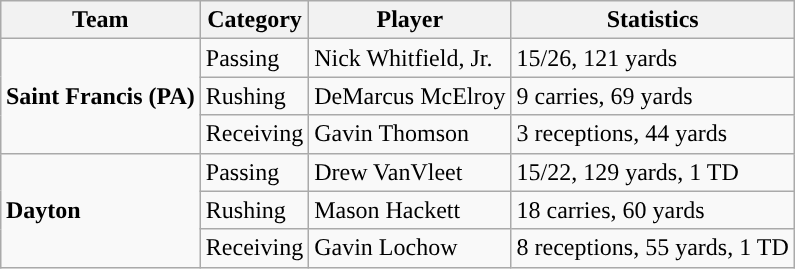<table class="wikitable" style="float: right;">
<tr>
<th>Team</th>
<th>Category</th>
<th>Player</th>
<th>Statistics</th>
</tr>
<tr>
<td rowspan=3><strong>Saint Francis (PA)</strong></td>
<td>Passing</td>
<td>Nick Whitfield, Jr.</td>
<td>15/26, 121 yards</td>
</tr>
<tr>
<td>Rushing</td>
<td>DeMarcus McElroy</td>
<td>9 carries, 69 yards</td>
</tr>
<tr>
<td>Receiving</td>
<td>Gavin Thomson</td>
<td>3 receptions, 44 yards</td>
</tr>
<tr>
<td rowspan=3><strong>Dayton</strong></td>
<td>Passing</td>
<td>Drew VanVleet</td>
<td>15/22, 129 yards, 1 TD</td>
</tr>
<tr>
<td>Rushing</td>
<td>Mason Hackett</td>
<td>18 carries, 60 yards</td>
</tr>
<tr>
<td>Receiving</td>
<td>Gavin Lochow</td>
<td>8 receptions, 55 yards, 1 TD</td>
</tr>
</table>
